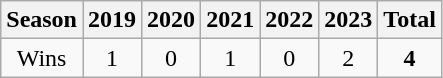<table class="wikitable">
<tr>
<th>Season</th>
<th>2019</th>
<th>2020</th>
<th>2021</th>
<th>2022</th>
<th>2023</th>
<th>Total</th>
</tr>
<tr align=center>
<td>Wins</td>
<td>1</td>
<td>0</td>
<td>1</td>
<td>0</td>
<td>2</td>
<td><strong>4</strong></td>
</tr>
</table>
